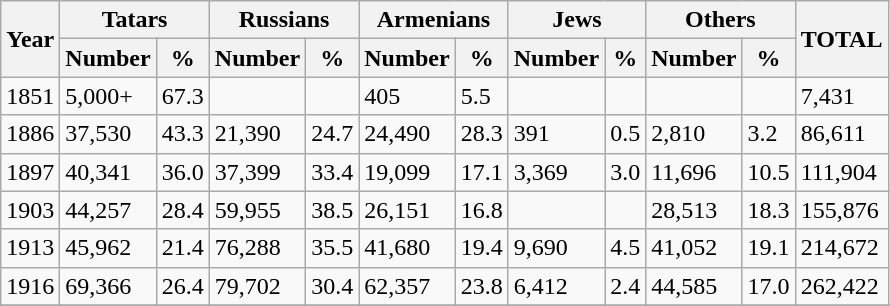<table class="wikitable sortable" style="float:center;">
<tr>
<th rowspan="2">Year</th>
<th colspan="2">Tatars</th>
<th colspan="2">Russians</th>
<th colspan="2">Armenians</th>
<th colspan="2">Jews</th>
<th colspan="2">Others</th>
<th rowspan="2">TOTAL</th>
</tr>
<tr>
<th>Number</th>
<th>%</th>
<th>Number</th>
<th>%</th>
<th>Number</th>
<th>%</th>
<th>Number</th>
<th>%</th>
<th>Number</th>
<th>%</th>
</tr>
<tr>
<td>1851</td>
<td>5,000+</td>
<td>67.3</td>
<td></td>
<td></td>
<td>405</td>
<td>5.5</td>
<td></td>
<td></td>
<td></td>
<td></td>
<td>7,431</td>
</tr>
<tr>
<td>1886</td>
<td>37,530</td>
<td>43.3</td>
<td>21,390</td>
<td>24.7</td>
<td>24,490</td>
<td>28.3</td>
<td>391</td>
<td>0.5</td>
<td>2,810</td>
<td>3.2</td>
<td>86,611</td>
</tr>
<tr>
<td>1897</td>
<td>40,341</td>
<td>36.0</td>
<td>37,399</td>
<td>33.4</td>
<td>19,099</td>
<td>17.1</td>
<td>3,369</td>
<td>3.0</td>
<td>11,696</td>
<td>10.5</td>
<td>111,904</td>
</tr>
<tr>
<td>1903</td>
<td>44,257</td>
<td>28.4</td>
<td>59,955</td>
<td>38.5</td>
<td>26,151</td>
<td>16.8</td>
<td></td>
<td></td>
<td>28,513</td>
<td>18.3</td>
<td>155,876</td>
</tr>
<tr>
<td>1913</td>
<td>45,962</td>
<td>21.4</td>
<td>76,288</td>
<td>35.5</td>
<td>41,680</td>
<td>19.4</td>
<td>9,690</td>
<td>4.5</td>
<td>41,052</td>
<td>19.1</td>
<td>214,672</td>
</tr>
<tr>
<td>1916</td>
<td>69,366</td>
<td>26.4</td>
<td>79,702</td>
<td>30.4</td>
<td>62,357</td>
<td>23.8</td>
<td>6,412</td>
<td>2.4</td>
<td>44,585</td>
<td>17.0</td>
<td>262,422</td>
</tr>
<tr>
</tr>
</table>
